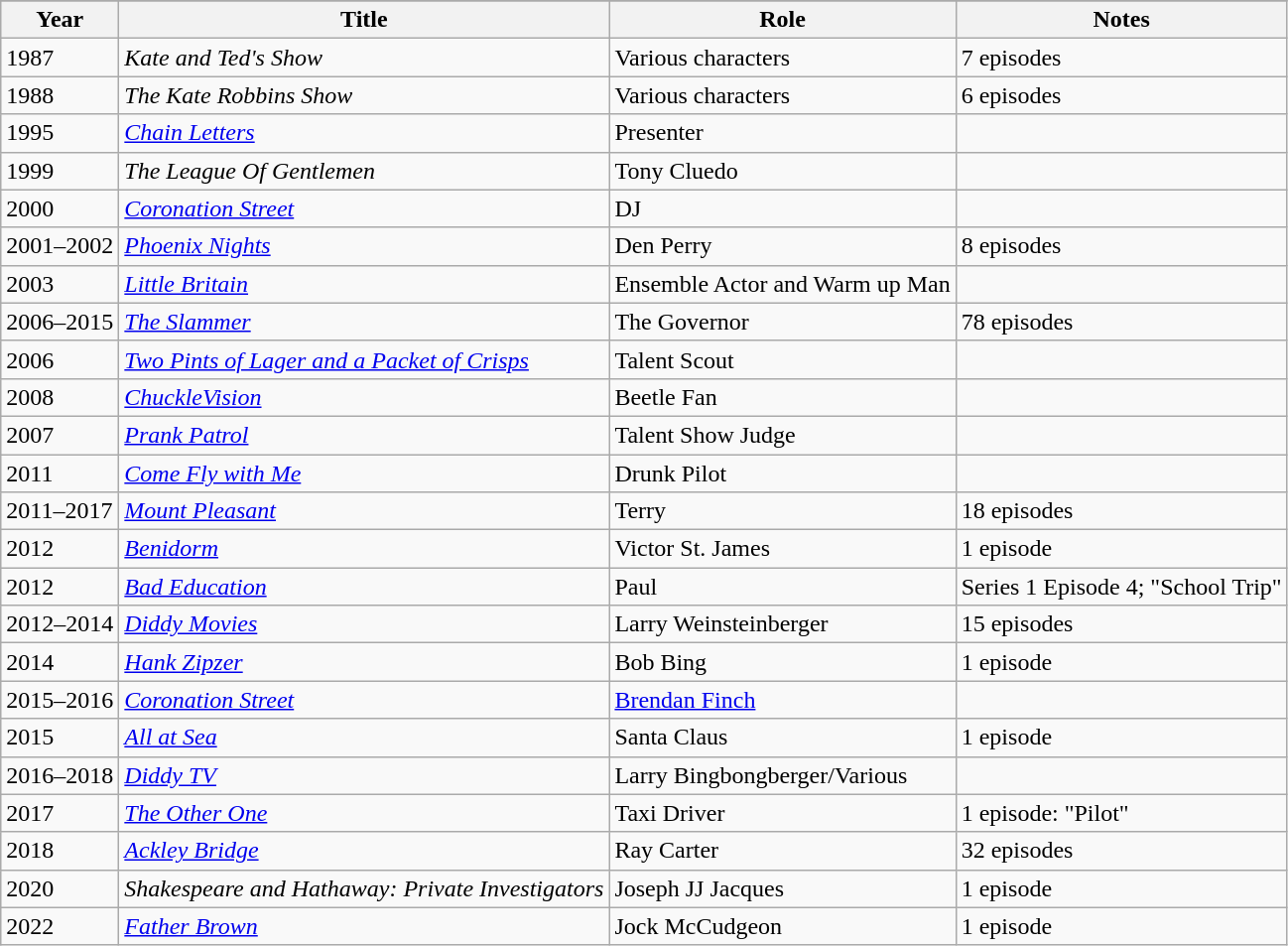<table class="wikitable sortable">
<tr style="background:#b0c4de; text-align:center;">
</tr>
<tr>
<th>Year</th>
<th>Title</th>
<th>Role</th>
<th>Notes</th>
</tr>
<tr>
<td>1987</td>
<td><em>Kate and Ted's Show</em></td>
<td>Various characters</td>
<td>7 episodes</td>
</tr>
<tr>
<td>1988</td>
<td><em>The Kate Robbins Show</em></td>
<td>Various characters</td>
<td>6 episodes</td>
</tr>
<tr>
<td>1995</td>
<td><em><a href='#'>Chain Letters</a></em></td>
<td>Presenter</td>
<td></td>
</tr>
<tr>
<td>1999</td>
<td><em>The League Of Gentlemen</em></td>
<td>Tony Cluedo</td>
<td></td>
</tr>
<tr>
<td>2000</td>
<td><em><a href='#'>Coronation Street</a></em></td>
<td>DJ</td>
<td></td>
</tr>
<tr>
<td>2001–2002</td>
<td><em><a href='#'>Phoenix Nights</a></em></td>
<td>Den Perry</td>
<td>8 episodes</td>
</tr>
<tr>
<td>2003</td>
<td><em><a href='#'>Little Britain</a></em></td>
<td>Ensemble Actor and Warm up Man</td>
<td></td>
</tr>
<tr>
<td>2006–2015</td>
<td><em><a href='#'>The Slammer</a></em></td>
<td>The Governor</td>
<td>78 episodes</td>
</tr>
<tr>
<td>2006</td>
<td><em><a href='#'>Two Pints of Lager and a Packet of Crisps</a></em></td>
<td>Talent Scout</td>
<td></td>
</tr>
<tr>
<td>2008</td>
<td><em><a href='#'>ChuckleVision</a></em></td>
<td>Beetle Fan</td>
<td></td>
</tr>
<tr>
<td>2007</td>
<td><em><a href='#'>Prank Patrol</a></em></td>
<td>Talent Show Judge</td>
<td></td>
</tr>
<tr>
<td>2011</td>
<td><em><a href='#'>Come Fly with Me</a></em></td>
<td>Drunk Pilot</td>
<td></td>
</tr>
<tr>
<td>2011–2017</td>
<td><em><a href='#'>Mount Pleasant</a></em></td>
<td>Terry</td>
<td>18 episodes</td>
</tr>
<tr>
<td>2012</td>
<td><em><a href='#'>Benidorm</a></em></td>
<td>Victor St. James</td>
<td>1 episode</td>
</tr>
<tr>
<td>2012</td>
<td><em><a href='#'>Bad Education</a></em></td>
<td>Paul</td>
<td>Series 1 Episode 4; "School Trip"</td>
</tr>
<tr>
<td>2012–2014</td>
<td><em><a href='#'>Diddy Movies</a></em></td>
<td>Larry Weinsteinberger</td>
<td>15 episodes</td>
</tr>
<tr>
<td>2014</td>
<td><em><a href='#'>Hank Zipzer</a></em></td>
<td>Bob Bing</td>
<td>1 episode</td>
</tr>
<tr>
<td>2015–2016</td>
<td><em><a href='#'>Coronation Street</a></em></td>
<td><a href='#'>Brendan Finch</a></td>
<td></td>
</tr>
<tr>
<td>2015</td>
<td><em><a href='#'>All at Sea</a></em></td>
<td>Santa Claus</td>
<td>1 episode</td>
</tr>
<tr>
<td>2016–2018</td>
<td><em><a href='#'>Diddy TV</a></em></td>
<td>Larry Bingbongberger/Various</td>
<td></td>
</tr>
<tr>
<td>2017</td>
<td><em> <a href='#'>The Other One</a></em></td>
<td>Taxi Driver</td>
<td>1 episode: "Pilot"</td>
</tr>
<tr>
<td>2018</td>
<td><em><a href='#'>Ackley Bridge</a></em></td>
<td>Ray Carter</td>
<td>32 episodes</td>
</tr>
<tr>
<td>2020</td>
<td><em>Shakespeare and Hathaway: Private Investigators</em></td>
<td>Joseph JJ Jacques</td>
<td>1 episode</td>
</tr>
<tr>
<td>2022</td>
<td><em> <a href='#'>Father Brown</a></em></td>
<td>Jock McCudgeon</td>
<td>1 episode</td>
</tr>
</table>
